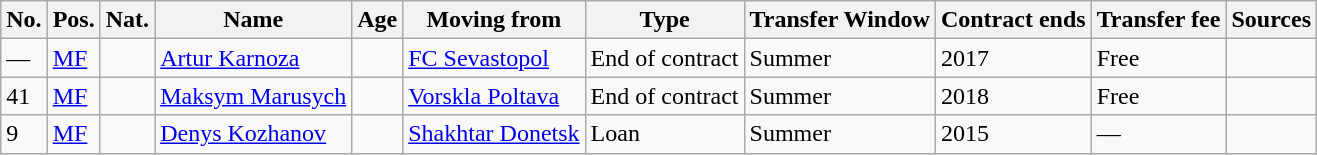<table class="wikitable">
<tr>
<th>No.</th>
<th>Pos.</th>
<th>Nat.</th>
<th>Name</th>
<th>Age</th>
<th>Moving from</th>
<th>Type</th>
<th>Transfer Window</th>
<th>Contract ends</th>
<th>Transfer fee</th>
<th>Sources</th>
</tr>
<tr>
<td>—</td>
<td><a href='#'>MF</a></td>
<td></td>
<td><a href='#'>Artur Karnoza</a></td>
<td></td>
<td><a href='#'>FC Sevastopol</a></td>
<td>End of contract</td>
<td>Summer</td>
<td>2017</td>
<td>Free</td>
<td></td>
</tr>
<tr>
<td>41</td>
<td><a href='#'>MF</a></td>
<td></td>
<td><a href='#'>Maksym Marusych</a></td>
<td></td>
<td><a href='#'>Vorskla Poltava</a></td>
<td>End of contract</td>
<td>Summer</td>
<td>2018</td>
<td>Free</td>
<td></td>
</tr>
<tr>
<td>9</td>
<td><a href='#'>MF</a></td>
<td></td>
<td><a href='#'>Denys Kozhanov</a></td>
<td></td>
<td><a href='#'>Shakhtar Donetsk</a></td>
<td>Loan</td>
<td>Summer</td>
<td>2015</td>
<td>—</td>
<td></td>
</tr>
</table>
